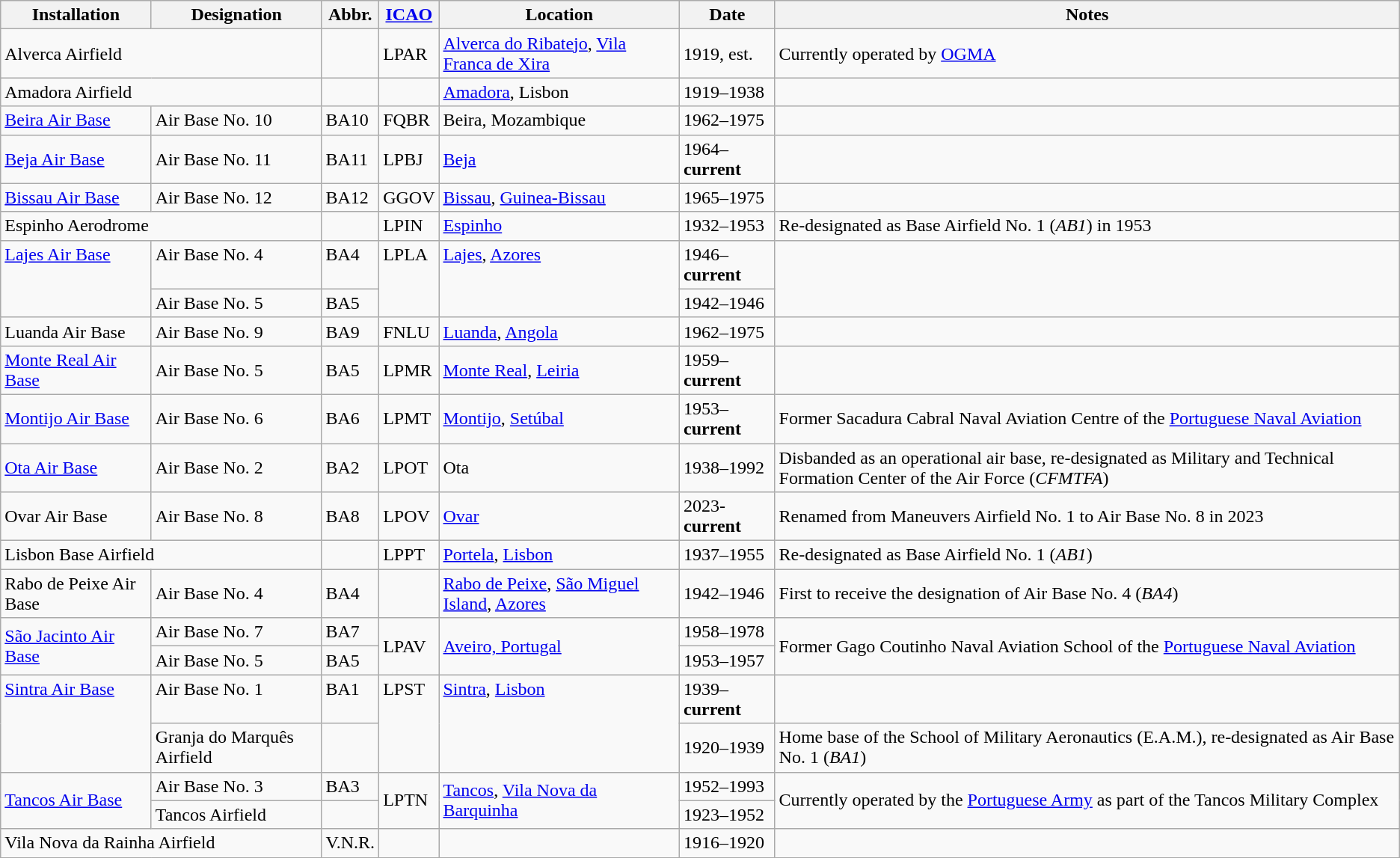<table class="wikitable sortable">
<tr>
<th>Installation</th>
<th>Designation</th>
<th>Abbr.</th>
<th><a href='#'>ICAO</a></th>
<th>Location</th>
<th>Date</th>
<th>Notes</th>
</tr>
<tr>
<td colspan="2">Alverca Airfield</td>
<td></td>
<td>LPAR</td>
<td><a href='#'>Alverca do Ribatejo</a>, <a href='#'>Vila Franca de Xira</a></td>
<td>1919, est.</td>
<td>Currently operated by <a href='#'>OGMA</a></td>
</tr>
<tr>
<td colspan="2">Amadora Airfield</td>
<td></td>
<td></td>
<td><a href='#'>Amadora</a>, Lisbon</td>
<td>1919–1938</td>
<td></td>
</tr>
<tr>
<td><a href='#'>Beira Air Base</a></td>
<td>Air Base No. 10</td>
<td>BA10</td>
<td>FQBR</td>
<td>Beira, Mozambique</td>
<td>1962–1975</td>
<td></td>
</tr>
<tr>
<td><a href='#'>Beja Air Base</a></td>
<td>Air Base No. 11</td>
<td>BA11</td>
<td>LPBJ</td>
<td><a href='#'>Beja</a></td>
<td>1964–<strong>current</strong></td>
<td></td>
</tr>
<tr>
<td><a href='#'>Bissau Air Base</a></td>
<td>Air Base No. 12</td>
<td>BA12</td>
<td>GGOV</td>
<td><a href='#'>Bissau</a>, <a href='#'>Guinea-Bissau</a></td>
<td>1965–1975</td>
<td></td>
</tr>
<tr>
<td colspan="2">Espinho Aerodrome</td>
<td></td>
<td>LPIN</td>
<td><a href='#'>Espinho</a></td>
<td>1932–1953</td>
<td>Re-designated as Base Airfield No. 1 (<em>AB1</em>) in 1953</td>
</tr>
<tr valign="top">
<td rowspan="2"><a href='#'>Lajes Air Base</a></td>
<td>Air Base No. 4</td>
<td>BA4</td>
<td rowspan="2">LPLA</td>
<td rowspan="2"><a href='#'>Lajes</a>, <a href='#'>Azores</a></td>
<td>1946–<strong>current</strong></td>
<td rowspan="2"></td>
</tr>
<tr>
<td>Air Base No. 5</td>
<td>BA5</td>
<td>1942–1946</td>
</tr>
<tr>
<td>Luanda Air Base</td>
<td>Air Base No. 9</td>
<td>BA9</td>
<td>FNLU</td>
<td><a href='#'>Luanda</a>, <a href='#'>Angola</a></td>
<td>1962–1975</td>
<td></td>
</tr>
<tr>
<td><a href='#'>Monte Real Air Base</a></td>
<td>Air Base No. 5</td>
<td>BA5</td>
<td>LPMR</td>
<td><a href='#'>Monte Real</a>, <a href='#'>Leiria</a></td>
<td>1959–<strong>current</strong></td>
<td></td>
</tr>
<tr>
<td><a href='#'>Montijo Air Base</a></td>
<td>Air Base No. 6</td>
<td>BA6</td>
<td>LPMT</td>
<td><a href='#'>Montijo</a>, <a href='#'>Setúbal</a></td>
<td>1953–<strong>current</strong></td>
<td>Former Sacadura Cabral Naval Aviation Centre of the <a href='#'>Portuguese Naval Aviation</a></td>
</tr>
<tr>
<td><a href='#'>Ota Air Base</a></td>
<td>Air Base No. 2</td>
<td>BA2</td>
<td>LPOT</td>
<td>Ota</td>
<td>1938–1992</td>
<td>Disbanded as an operational air base, re-designated as Military and Technical Formation Center of the Air Force (<em>CFMTFA</em>)</td>
</tr>
<tr>
<td>Ovar Air Base</td>
<td>Air Base No. 8</td>
<td>BA8</td>
<td>LPOV</td>
<td><a href='#'>Ovar</a></td>
<td>2023-<strong>current</strong></td>
<td>Renamed from Maneuvers Airfield No. 1 to Air Base No. 8 in 2023</td>
</tr>
<tr>
<td colspan="2">Lisbon Base Airfield</td>
<td></td>
<td>LPPT</td>
<td><a href='#'>Portela</a>, <a href='#'>Lisbon</a></td>
<td>1937–1955</td>
<td>Re-designated as Base Airfield No. 1 (<em>AB1</em>)</td>
</tr>
<tr>
<td>Rabo de Peixe Air Base</td>
<td>Air Base No. 4</td>
<td>BA4</td>
<td></td>
<td><a href='#'>Rabo de Peixe</a>, <a href='#'>São Miguel Island</a>, <a href='#'>Azores</a></td>
<td>1942–1946</td>
<td>First to receive the designation of Air Base No. 4 (<em>BA4</em>)</td>
</tr>
<tr>
<td rowspan="2"><a href='#'>São Jacinto Air Base</a></td>
<td>Air Base No. 7</td>
<td>BA7</td>
<td rowspan="2">LPAV</td>
<td rowspan="2"><a href='#'>Aveiro, Portugal</a></td>
<td>1958–1978</td>
<td rowspan="2">Former Gago Coutinho Naval Aviation School of the <a href='#'>Portuguese Naval Aviation</a></td>
</tr>
<tr>
<td>Air Base No. 5</td>
<td>BA5</td>
<td>1953–1957</td>
</tr>
<tr valign="top">
<td rowspan="2"><a href='#'>Sintra Air Base</a></td>
<td>Air Base No. 1</td>
<td>BA1</td>
<td rowspan="2">LPST</td>
<td rowspan="2"><a href='#'>Sintra</a>, <a href='#'>Lisbon</a></td>
<td>1939–<strong>current</strong></td>
<td></td>
</tr>
<tr>
<td>Granja do Marquês Airfield</td>
<td></td>
<td>1920–1939</td>
<td>Home base of the School of Military Aeronautics (E.A.M.), re-designated as Air Base No. 1 (<em>BA1</em>)</td>
</tr>
<tr>
<td rowspan="2"><a href='#'>Tancos Air Base</a></td>
<td>Air Base No. 3</td>
<td>BA3</td>
<td rowspan="2">LPTN</td>
<td rowspan="2"><a href='#'>Tancos</a>, <a href='#'>Vila Nova da Barquinha</a></td>
<td>1952–1993</td>
<td rowspan="2">Currently operated by the <a href='#'>Portuguese Army</a> as part of the Tancos Military Complex</td>
</tr>
<tr>
<td>Tancos Airfield</td>
<td></td>
<td>1923–1952</td>
</tr>
<tr>
<td colspan="2">Vila Nova da Rainha Airfield</td>
<td>V.N.R.</td>
<td></td>
<td></td>
<td>1916–1920</td>
<td></td>
</tr>
<tr>
</tr>
</table>
